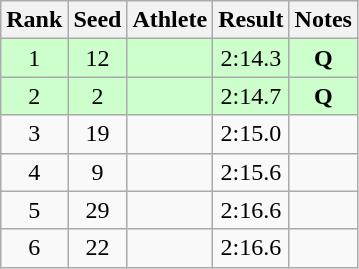<table class="wikitable sortable" style="text-align:center">
<tr>
<th>Rank</th>
<th>Seed</th>
<th>Athlete</th>
<th>Result</th>
<th>Notes</th>
</tr>
<tr bgcolor="ccffcc">
<td>1</td>
<td>12</td>
<td align="left"></td>
<td>2:14.3</td>
<td><strong>Q</strong></td>
</tr>
<tr bgcolor="ccffcc">
<td>2</td>
<td>2</td>
<td align="left"></td>
<td>2:14.7</td>
<td><strong>Q</strong></td>
</tr>
<tr>
<td>3</td>
<td>19</td>
<td align="left"></td>
<td>2:15.0</td>
<td></td>
</tr>
<tr>
<td>4</td>
<td>9</td>
<td align="left"></td>
<td>2:15.6</td>
<td></td>
</tr>
<tr>
<td>5</td>
<td>29</td>
<td align="left"></td>
<td>2:16.6</td>
<td></td>
</tr>
<tr>
<td>6</td>
<td>22</td>
<td align="left"></td>
<td>2:16.6</td>
<td></td>
</tr>
</table>
